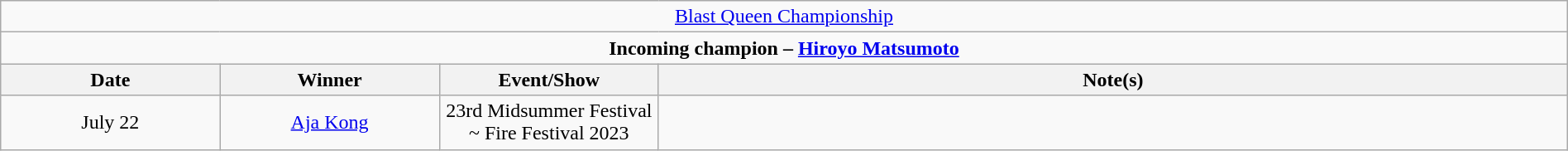<table class="wikitable" style="text-align:center; width:100%;">
<tr>
<td colspan="5" style="text-align: center;"><a href='#'>Blast Queen Championship</a></td>
</tr>
<tr>
<td colspan="5" style="text-align: center;"><strong>Incoming champion – <a href='#'>Hiroyo Matsumoto</a></strong></td>
</tr>
<tr>
<th width=14%>Date</th>
<th width=14%>Winner</th>
<th width=14%>Event/Show</th>
<th width=58%>Note(s)</th>
</tr>
<tr>
<td>July 22</td>
<td><a href='#'>Aja Kong</a></td>
<td>23rd Midsummer Festival ~ Fire Festival 2023<br></td>
<td></td>
</tr>
</table>
